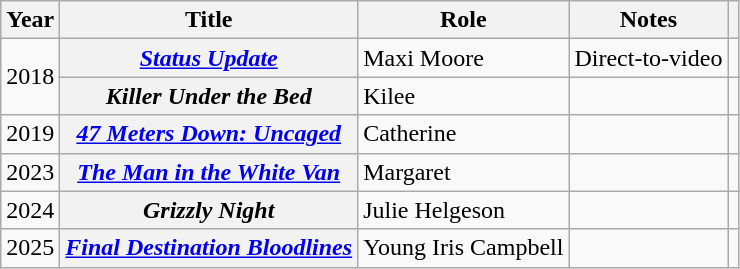<table class="wikitable plainrowheaders sortable">
<tr>
<th scope="col">Year</th>
<th scope="col">Title</th>
<th scope="col">Role</th>
<th scope="col" class="unsortable">Notes</th>
<th scope="col" class="unsortable"></th>
</tr>
<tr>
<td rowspan="2">2018</td>
<th scope="row"><em><a href='#'>Status Update</a></em></th>
<td>Maxi Moore</td>
<td>Direct-to-video</td>
<td style="text-align:center;"></td>
</tr>
<tr>
<th scope="row"><em>Killer Under the Bed</em></th>
<td>Kilee</td>
<td></td>
<td style="text-align:center;"></td>
</tr>
<tr>
<td>2019</td>
<th scope="row"><em><a href='#'>47 Meters Down: Uncaged</a></em></th>
<td>Catherine</td>
<td></td>
<td style="text-align:center;"></td>
</tr>
<tr>
<td>2023</td>
<th scope="row"><em><a href='#'>The Man in the White Van</a></em></th>
<td>Margaret</td>
<td></td>
<td style="text-align:center;"></td>
</tr>
<tr>
<td>2024</td>
<th scope="row"><em>Grizzly Night</em></th>
<td>Julie Helgeson</td>
<td></td>
<td style="text-align:center;"></td>
</tr>
<tr>
<td>2025</td>
<th scope="row"><em><a href='#'>Final Destination Bloodlines</a></em></th>
<td>Young Iris Campbell</td>
<td></td>
<td style="text-align:center;"></td>
</tr>
</table>
